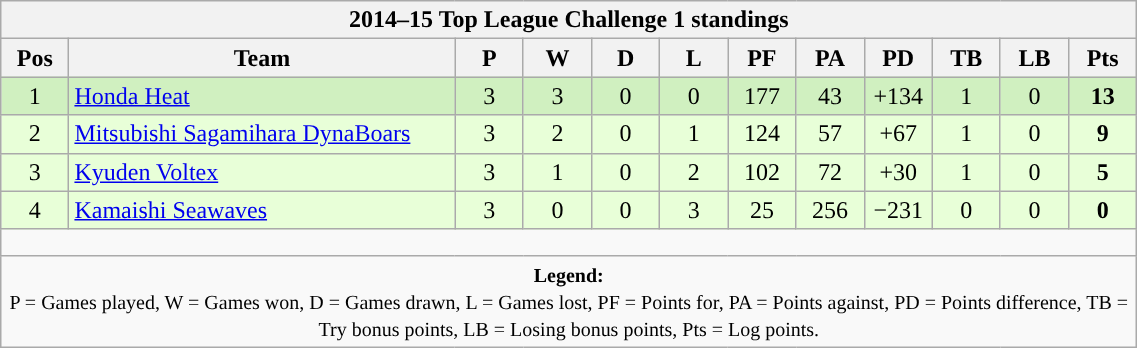<table class="wikitable" style="text-align:center; font-size:100%; width:60%;">
<tr>
<th colspan="100%" cellpadding="0" cellspacing="0"><strong>2014–15 Top League Challenge 1 standings</strong></th>
</tr>
<tr>
<th style="width:6%;">Pos</th>
<th style="width:34%;">Team</th>
<th style="width:6%;">P</th>
<th style="width:6%;">W</th>
<th style="width:6%;">D</th>
<th style="width:6%;">L</th>
<th style="width:6%;">PF</th>
<th style="width:6%;">PA</th>
<th style="width:6%;">PD</th>
<th style="width:6%;">TB</th>
<th style="width:6%;">LB</th>
<th style="width:6%;">Pts<br></th>
</tr>
<tr style="background:#D0F0C0;">
<td>1</td>
<td style="text-align:left;"><a href='#'>Honda Heat</a></td>
<td>3</td>
<td>3</td>
<td>0</td>
<td>0</td>
<td>177</td>
<td>43</td>
<td>+134</td>
<td>1</td>
<td>0</td>
<td><strong>13</strong></td>
</tr>
<tr style="background:#E8FFD8;">
<td>2</td>
<td style="text-align:left;"><a href='#'>Mitsubishi Sagamihara DynaBoars</a></td>
<td>3</td>
<td>2</td>
<td>0</td>
<td>1</td>
<td>124</td>
<td>57</td>
<td>+67</td>
<td>1</td>
<td>0</td>
<td><strong>9</strong></td>
</tr>
<tr style="background:#E8FFD8;">
<td>3</td>
<td style="text-align:left;"><a href='#'>Kyuden Voltex</a></td>
<td>3</td>
<td>1</td>
<td>0</td>
<td>2</td>
<td>102</td>
<td>72</td>
<td>+30</td>
<td>1</td>
<td>0</td>
<td><strong>5</strong></td>
</tr>
<tr style="background:#E8FFD8;">
<td>4</td>
<td style="text-align:left;"><a href='#'>Kamaishi Seawaves</a></td>
<td>3</td>
<td>0</td>
<td>0</td>
<td>3</td>
<td>25</td>
<td>256</td>
<td>−231</td>
<td>0</td>
<td>0</td>
<td><strong>0</strong></td>
</tr>
<tr>
<td colspan="100%" style="height:10px;"></td>
</tr>
<tr>
<td colspan="100%"><small><strong>Legend:</strong> <br> P = Games played, W = Games won, D = Games drawn, L = Games lost, PF = Points for, PA = Points against, PD = Points difference, TB = Try bonus points, LB = Losing bonus points, Pts = Log points.</small></td>
</tr>
</table>
